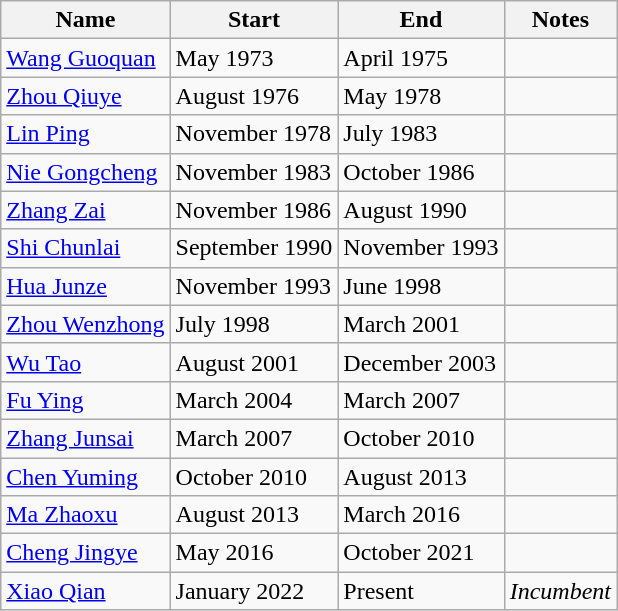<table class=wikitable>
<tr>
<th>Name</th>
<th>Start</th>
<th>End</th>
<th>Notes</th>
</tr>
<tr>
<td><a href='#'>Wang Guoquan</a></td>
<td>May 1973</td>
<td>April 1975</td>
<td></td>
</tr>
<tr>
<td><a href='#'>Zhou Qiuye</a></td>
<td>August 1976</td>
<td>May 1978</td>
<td></td>
</tr>
<tr>
<td><a href='#'>Lin Ping</a></td>
<td>November 1978</td>
<td>July 1983</td>
<td></td>
</tr>
<tr>
<td><a href='#'>Nie Gongcheng</a></td>
<td>November 1983</td>
<td>October 1986</td>
<td></td>
</tr>
<tr>
<td><a href='#'>Zhang Zai</a></td>
<td>November 1986</td>
<td>August 1990</td>
<td></td>
</tr>
<tr>
<td><a href='#'>Shi Chunlai</a></td>
<td>September 1990</td>
<td>November 1993</td>
<td></td>
</tr>
<tr>
<td><a href='#'>Hua Junze</a></td>
<td>November 1993</td>
<td>June 1998</td>
<td></td>
</tr>
<tr>
<td><a href='#'>Zhou Wenzhong</a></td>
<td>July 1998</td>
<td>March 2001</td>
<td></td>
</tr>
<tr>
<td><a href='#'>Wu Tao</a></td>
<td>August 2001</td>
<td>December 2003</td>
<td></td>
</tr>
<tr>
<td><a href='#'>Fu Ying</a></td>
<td>March 2004</td>
<td>March 2007</td>
<td></td>
</tr>
<tr>
<td><a href='#'>Zhang Junsai</a></td>
<td>March 2007</td>
<td>October 2010</td>
<td></td>
</tr>
<tr>
<td><a href='#'>Chen Yuming</a></td>
<td>October 2010</td>
<td>August 2013</td>
<td></td>
</tr>
<tr>
<td><a href='#'>Ma Zhaoxu</a></td>
<td>August 2013</td>
<td>March 2016</td>
<td></td>
</tr>
<tr>
<td><a href='#'>Cheng Jingye</a></td>
<td>May 2016</td>
<td>October 2021</td>
<td></td>
</tr>
<tr>
<td><a href='#'>Xiao Qian</a></td>
<td>January 2022</td>
<td>Present</td>
<td><em>Incumbent</em></td>
</tr>
</table>
